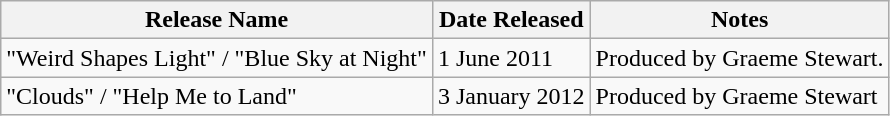<table class="wikitable">
<tr>
<th>Release Name</th>
<th>Date Released</th>
<th>Notes</th>
</tr>
<tr>
<td>"Weird Shapes Light" / "Blue Sky at Night"</td>
<td>1 June 2011</td>
<td>Produced by Graeme Stewart.</td>
</tr>
<tr>
<td>"Clouds" / "Help Me to Land"</td>
<td>3 January 2012</td>
<td>Produced by Graeme Stewart</td>
</tr>
</table>
